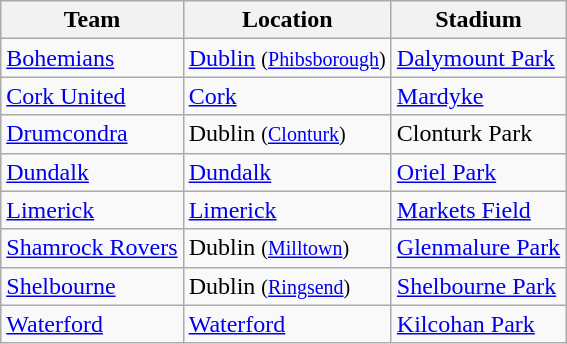<table class="wikitable sortable">
<tr>
<th>Team</th>
<th>Location</th>
<th>Stadium</th>
</tr>
<tr>
<td><a href='#'>Bohemians</a></td>
<td><a href='#'>Dublin</a> <small>(<a href='#'>Phibsborough</a>)</small></td>
<td><a href='#'>Dalymount Park</a></td>
</tr>
<tr>
<td><a href='#'>Cork United</a></td>
<td><a href='#'>Cork</a></td>
<td><a href='#'>Mardyke</a></td>
</tr>
<tr>
<td><a href='#'>Drumcondra</a></td>
<td>Dublin <small>(<a href='#'>Clonturk</a>)</small></td>
<td>Clonturk Park</td>
</tr>
<tr>
<td><a href='#'>Dundalk</a></td>
<td><a href='#'>Dundalk</a></td>
<td><a href='#'>Oriel Park</a></td>
</tr>
<tr>
<td><a href='#'>Limerick</a></td>
<td><a href='#'>Limerick</a></td>
<td><a href='#'>Markets Field</a></td>
</tr>
<tr>
<td><a href='#'>Shamrock Rovers</a></td>
<td>Dublin <small>(<a href='#'>Milltown</a>)</small></td>
<td><a href='#'>Glenmalure Park</a></td>
</tr>
<tr>
<td><a href='#'>Shelbourne</a></td>
<td>Dublin <small>(<a href='#'>Ringsend</a>)</small></td>
<td><a href='#'>Shelbourne Park</a></td>
</tr>
<tr>
<td><a href='#'>Waterford</a></td>
<td><a href='#'>Waterford</a></td>
<td><a href='#'>Kilcohan Park</a></td>
</tr>
</table>
